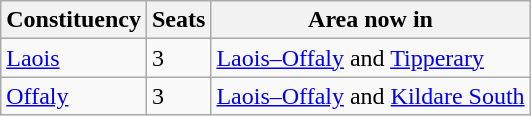<table class="wikitable">
<tr>
<th>Constituency</th>
<th>Seats</th>
<th>Area now in</th>
</tr>
<tr>
<td><a href='#'>Laois</a></td>
<td>3</td>
<td><a href='#'>Laois–Offaly</a> and <a href='#'>Tipperary</a></td>
</tr>
<tr>
<td><a href='#'>Offaly</a></td>
<td>3</td>
<td><a href='#'>Laois–Offaly</a> and <a href='#'>Kildare South</a></td>
</tr>
</table>
